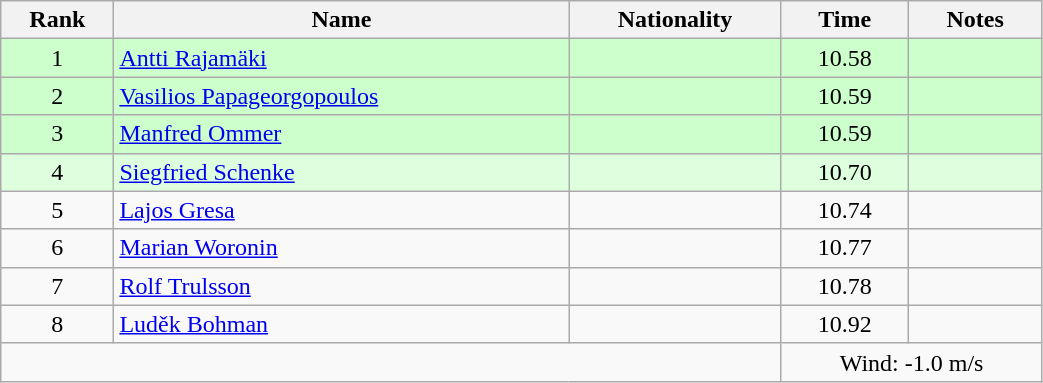<table class="wikitable sortable" style="text-align:center;width: 55%">
<tr>
<th>Rank</th>
<th>Name</th>
<th>Nationality</th>
<th>Time</th>
<th>Notes</th>
</tr>
<tr bgcolor=ccffcc>
<td>1</td>
<td align=left><a href='#'>Antti Rajamäki</a></td>
<td align=left></td>
<td>10.58</td>
<td></td>
</tr>
<tr bgcolor=ccffcc>
<td>2</td>
<td align=left><a href='#'>Vasilios Papageorgopoulos</a></td>
<td align=left></td>
<td>10.59</td>
<td></td>
</tr>
<tr bgcolor=ccffcc>
<td>3</td>
<td align=left><a href='#'>Manfred Ommer</a></td>
<td align=left></td>
<td>10.59</td>
<td></td>
</tr>
<tr bgcolor=ddffdd>
<td>4</td>
<td align=left><a href='#'>Siegfried Schenke</a></td>
<td align=left></td>
<td>10.70</td>
<td></td>
</tr>
<tr>
<td>5</td>
<td align=left><a href='#'>Lajos Gresa</a></td>
<td align=left></td>
<td>10.74</td>
<td></td>
</tr>
<tr>
<td>6</td>
<td align=left><a href='#'>Marian Woronin</a></td>
<td align=left></td>
<td>10.77</td>
<td></td>
</tr>
<tr>
<td>7</td>
<td align=left><a href='#'>Rolf Trulsson</a></td>
<td align=left></td>
<td>10.78</td>
<td></td>
</tr>
<tr>
<td>8</td>
<td align=left><a href='#'>Luděk Bohman</a></td>
<td align=left></td>
<td>10.92</td>
<td></td>
</tr>
<tr>
<td colspan="3"></td>
<td colspan="2">Wind: -1.0 m/s</td>
</tr>
</table>
